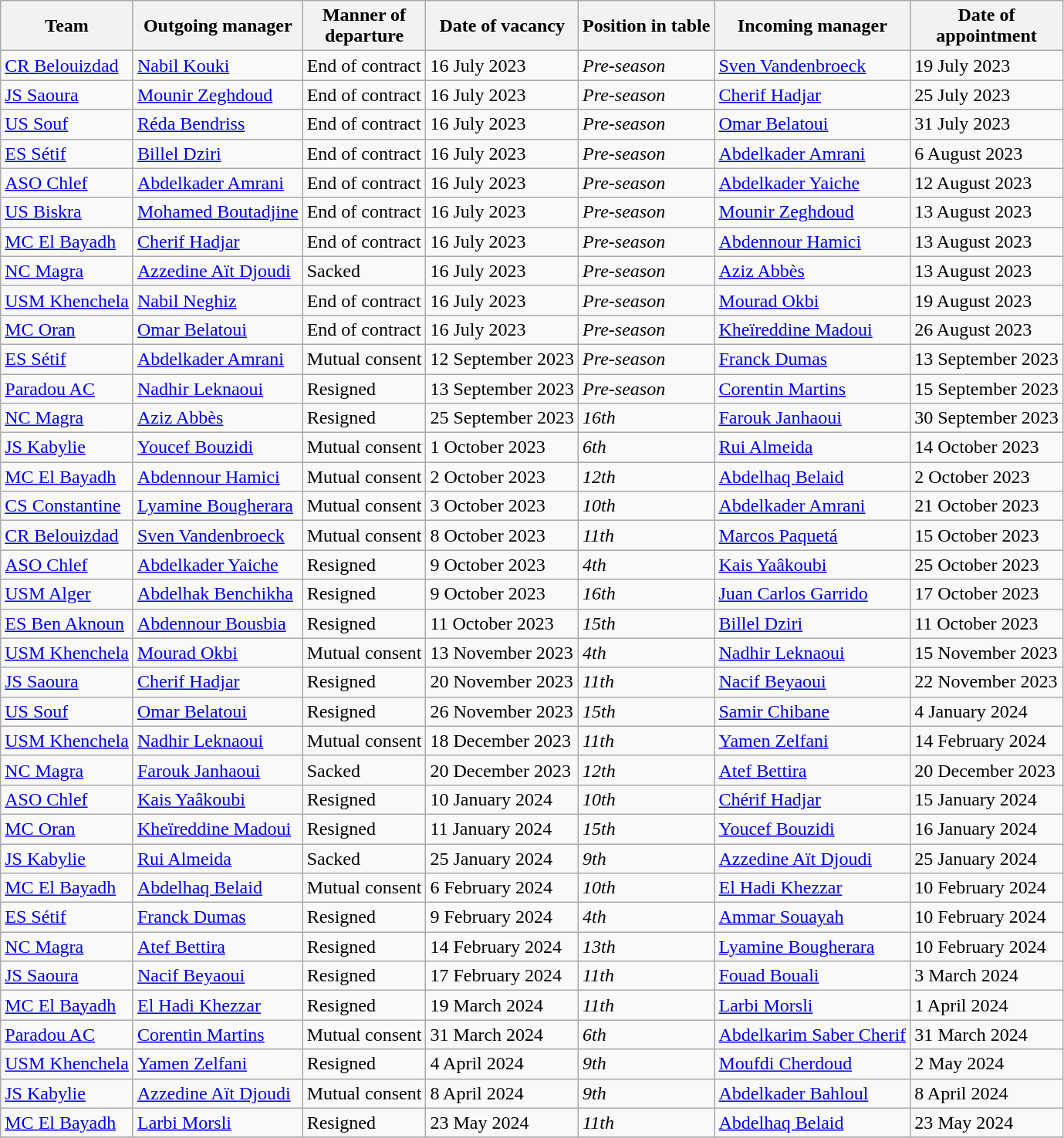<table class="wikitable sortable">
<tr>
<th>Team</th>
<th>Outgoing manager</th>
<th>Manner of<br>departure</th>
<th>Date of vacancy</th>
<th>Position in table</th>
<th>Incoming manager</th>
<th>Date of<br>appointment</th>
</tr>
<tr>
<td><a href='#'>CR Belouizdad</a></td>
<td> <a href='#'>Nabil Kouki</a></td>
<td>End of contract</td>
<td>16 July 2023</td>
<td><em>Pre-season</em></td>
<td> <a href='#'>Sven Vandenbroeck</a></td>
<td>19 July 2023</td>
</tr>
<tr>
<td><a href='#'>JS Saoura</a></td>
<td> <a href='#'>Mounir Zeghdoud</a></td>
<td>End of contract</td>
<td>16 July 2023</td>
<td><em>Pre-season</em></td>
<td> <a href='#'>Cherif Hadjar</a></td>
<td>25 July 2023</td>
</tr>
<tr>
<td><a href='#'>US Souf</a></td>
<td> <a href='#'>Réda Bendriss</a></td>
<td>End of contract</td>
<td>16 July 2023</td>
<td><em>Pre-season</em></td>
<td> <a href='#'>Omar Belatoui</a></td>
<td>31 July 2023</td>
</tr>
<tr>
<td><a href='#'>ES Sétif</a></td>
<td> <a href='#'>Billel Dziri</a></td>
<td>End of contract</td>
<td>16 July 2023</td>
<td><em>Pre-season</em></td>
<td> <a href='#'>Abdelkader Amrani</a></td>
<td>6 August 2023</td>
</tr>
<tr>
<td><a href='#'>ASO Chlef</a></td>
<td> <a href='#'>Abdelkader Amrani</a></td>
<td>End of contract</td>
<td>16 July 2023</td>
<td><em>Pre-season</em></td>
<td> <a href='#'>Abdelkader Yaiche</a></td>
<td>12 August 2023</td>
</tr>
<tr>
<td><a href='#'>US Biskra</a></td>
<td> <a href='#'>Mohamed Boutadjine</a></td>
<td>End of contract</td>
<td>16 July 2023</td>
<td><em>Pre-season</em></td>
<td> <a href='#'>Mounir Zeghdoud</a></td>
<td>13 August 2023</td>
</tr>
<tr>
<td><a href='#'>MC El Bayadh</a></td>
<td> <a href='#'>Cherif Hadjar</a></td>
<td>End of contract</td>
<td>16 July 2023</td>
<td><em>Pre-season</em></td>
<td> <a href='#'>Abdennour Hamici</a></td>
<td>13 August 2023</td>
</tr>
<tr>
<td><a href='#'>NC Magra</a></td>
<td> <a href='#'>Azzedine Aït Djoudi</a></td>
<td>Sacked</td>
<td>16 July 2023</td>
<td><em>Pre-season</em></td>
<td> <a href='#'>Aziz Abbès</a></td>
<td>13 August 2023</td>
</tr>
<tr>
<td><a href='#'>USM Khenchela</a></td>
<td> <a href='#'>Nabil Neghiz</a></td>
<td>End of contract</td>
<td>16 July 2023</td>
<td><em>Pre-season</em></td>
<td> <a href='#'>Mourad Okbi</a></td>
<td>19 August 2023</td>
</tr>
<tr>
<td><a href='#'>MC Oran</a></td>
<td> <a href='#'>Omar Belatoui</a></td>
<td>End of contract</td>
<td>16 July 2023</td>
<td><em>Pre-season</em></td>
<td> <a href='#'>Kheïreddine Madoui</a></td>
<td>26 August 2023</td>
</tr>
<tr>
<td><a href='#'>ES Sétif</a></td>
<td> <a href='#'>Abdelkader Amrani</a></td>
<td>Mutual consent</td>
<td>12 September 2023</td>
<td><em>Pre-season</em></td>
<td> <a href='#'>Franck Dumas</a></td>
<td>13 September 2023</td>
</tr>
<tr>
<td><a href='#'>Paradou AC</a></td>
<td> <a href='#'>Nadhir Leknaoui</a></td>
<td>Resigned</td>
<td>13 September 2023</td>
<td><em>Pre-season</em></td>
<td> <a href='#'>Corentin Martins</a></td>
<td>15 September 2023</td>
</tr>
<tr>
<td><a href='#'>NC Magra</a></td>
<td> <a href='#'>Aziz Abbès</a></td>
<td>Resigned</td>
<td>25 September 2023</td>
<td><em>16th</em></td>
<td> <a href='#'>Farouk Janhaoui</a></td>
<td>30 September 2023</td>
</tr>
<tr>
<td><a href='#'>JS Kabylie</a></td>
<td> <a href='#'>Youcef Bouzidi</a></td>
<td>Mutual consent</td>
<td>1 October 2023</td>
<td><em>6th</em></td>
<td> <a href='#'>Rui Almeida</a></td>
<td>14 October 2023</td>
</tr>
<tr>
<td><a href='#'>MC El Bayadh</a></td>
<td> <a href='#'>Abdennour Hamici</a></td>
<td>Mutual consent</td>
<td>2 October 2023</td>
<td><em>12th</em></td>
<td> <a href='#'>Abdelhaq Belaid</a></td>
<td>2 October 2023</td>
</tr>
<tr>
<td><a href='#'>CS Constantine</a></td>
<td> <a href='#'>Lyamine Bougherara</a></td>
<td>Mutual consent</td>
<td>3 October 2023</td>
<td><em>10th</em></td>
<td> <a href='#'>Abdelkader Amrani</a></td>
<td>21 October 2023</td>
</tr>
<tr>
<td><a href='#'>CR Belouizdad</a></td>
<td> <a href='#'>Sven Vandenbroeck</a></td>
<td>Mutual consent</td>
<td>8 October 2023</td>
<td><em>11th</em></td>
<td> <a href='#'>Marcos Paquetá</a></td>
<td>15 October 2023</td>
</tr>
<tr>
<td><a href='#'>ASO Chlef</a></td>
<td> <a href='#'>Abdelkader Yaiche</a></td>
<td>Resigned</td>
<td>9 October 2023</td>
<td><em>4th</em></td>
<td> <a href='#'>Kais Yaâkoubi</a></td>
<td>25 October 2023</td>
</tr>
<tr>
<td><a href='#'>USM Alger</a></td>
<td> <a href='#'>Abdelhak Benchikha</a></td>
<td>Resigned</td>
<td>9 October 2023</td>
<td><em>16th</em></td>
<td> <a href='#'>Juan Carlos Garrido</a></td>
<td>17 October 2023</td>
</tr>
<tr>
<td><a href='#'>ES Ben Aknoun</a></td>
<td> <a href='#'>Abdennour Bousbia</a></td>
<td>Resigned</td>
<td>11 October 2023</td>
<td><em>15th</em></td>
<td> <a href='#'>Billel Dziri</a></td>
<td>11 October 2023</td>
</tr>
<tr>
<td><a href='#'>USM Khenchela</a></td>
<td> <a href='#'>Mourad Okbi</a></td>
<td>Mutual consent</td>
<td>13 November 2023</td>
<td><em>4th</em></td>
<td> <a href='#'>Nadhir Leknaoui</a></td>
<td>15 November 2023</td>
</tr>
<tr>
<td><a href='#'>JS Saoura</a></td>
<td> <a href='#'>Cherif Hadjar</a></td>
<td>Resigned</td>
<td>20 November 2023</td>
<td><em>11th</em></td>
<td> <a href='#'>Nacif Beyaoui</a></td>
<td>22 November 2023</td>
</tr>
<tr>
<td><a href='#'>US Souf</a></td>
<td> <a href='#'>Omar Belatoui</a></td>
<td>Resigned</td>
<td>26 November 2023</td>
<td><em>15th</em></td>
<td> <a href='#'>Samir Chibane</a></td>
<td>4 January 2024</td>
</tr>
<tr>
<td><a href='#'>USM Khenchela</a></td>
<td> <a href='#'>Nadhir Leknaoui</a></td>
<td>Mutual consent</td>
<td>18 December 2023</td>
<td><em>11th</em></td>
<td> <a href='#'>Yamen Zelfani</a></td>
<td>14 February 2024</td>
</tr>
<tr>
<td><a href='#'>NC Magra</a></td>
<td> <a href='#'>Farouk Janhaoui</a></td>
<td>Sacked</td>
<td>20 December 2023</td>
<td><em>12th</em></td>
<td> <a href='#'>Atef Bettira</a></td>
<td>20 December 2023</td>
</tr>
<tr>
<td><a href='#'>ASO Chlef</a></td>
<td> <a href='#'>Kais Yaâkoubi</a></td>
<td>Resigned</td>
<td>10 January 2024</td>
<td><em>10th</em></td>
<td> <a href='#'>Chérif Hadjar</a></td>
<td>15 January 2024</td>
</tr>
<tr>
<td><a href='#'>MC Oran</a></td>
<td> <a href='#'>Kheïreddine Madoui</a></td>
<td>Resigned</td>
<td>11 January 2024</td>
<td><em>15th</em></td>
<td> <a href='#'>Youcef Bouzidi</a></td>
<td>16 January 2024</td>
</tr>
<tr>
<td><a href='#'>JS Kabylie</a></td>
<td> <a href='#'>Rui Almeida</a></td>
<td>Sacked</td>
<td>25 January 2024</td>
<td><em>9th</em></td>
<td> <a href='#'>Azzedine Aït Djoudi</a></td>
<td>25 January 2024</td>
</tr>
<tr>
<td><a href='#'>MC El Bayadh</a></td>
<td> <a href='#'>Abdelhaq Belaid</a></td>
<td>Mutual consent</td>
<td>6 February 2024</td>
<td><em>10th</em></td>
<td> <a href='#'>El Hadi Khezzar</a></td>
<td>10 February 2024</td>
</tr>
<tr>
<td><a href='#'>ES Sétif</a></td>
<td> <a href='#'>Franck Dumas</a></td>
<td>Resigned</td>
<td>9 February 2024</td>
<td><em>4th</em></td>
<td> <a href='#'>Ammar Souayah</a></td>
<td>10 February 2024</td>
</tr>
<tr>
<td><a href='#'>NC Magra</a></td>
<td> <a href='#'>Atef Bettira</a></td>
<td>Resigned</td>
<td>14 February 2024</td>
<td><em>13th</em></td>
<td> <a href='#'>Lyamine Bougherara</a></td>
<td>10 February 2024</td>
</tr>
<tr>
<td><a href='#'>JS Saoura</a></td>
<td> <a href='#'>Nacif Beyaoui</a></td>
<td>Resigned</td>
<td>17 February 2024</td>
<td><em>11th</em></td>
<td> <a href='#'>Fouad Bouali</a></td>
<td>3 March 2024</td>
</tr>
<tr>
<td><a href='#'>MC El Bayadh</a></td>
<td> <a href='#'>El Hadi Khezzar</a></td>
<td>Resigned</td>
<td>19 March 2024</td>
<td><em>11th</em></td>
<td> <a href='#'>Larbi Morsli</a></td>
<td>1 April 2024</td>
</tr>
<tr>
<td><a href='#'>Paradou AC</a></td>
<td> <a href='#'>Corentin Martins</a></td>
<td>Mutual consent</td>
<td>31 March 2024</td>
<td><em>6th</em></td>
<td> <a href='#'>Abdelkarim Saber Cherif</a></td>
<td>31 March 2024</td>
</tr>
<tr>
<td><a href='#'>USM Khenchela</a></td>
<td> <a href='#'>Yamen Zelfani</a></td>
<td>Resigned</td>
<td>4 April 2024</td>
<td><em>9th</em></td>
<td> <a href='#'>Moufdi Cherdoud</a></td>
<td>2 May 2024</td>
</tr>
<tr>
<td><a href='#'>JS Kabylie</a></td>
<td> <a href='#'>Azzedine Aït Djoudi</a></td>
<td>Mutual consent</td>
<td>8 April 2024</td>
<td><em>9th</em></td>
<td> <a href='#'>Abdelkader Bahloul</a></td>
<td>8 April 2024</td>
</tr>
<tr>
<td><a href='#'>MC El Bayadh</a></td>
<td> <a href='#'>Larbi Morsli</a></td>
<td>Resigned</td>
<td>23 May 2024</td>
<td><em>11th</em></td>
<td> <a href='#'>Abdelhaq Belaid</a></td>
<td>23 May 2024</td>
</tr>
<tr>
</tr>
</table>
